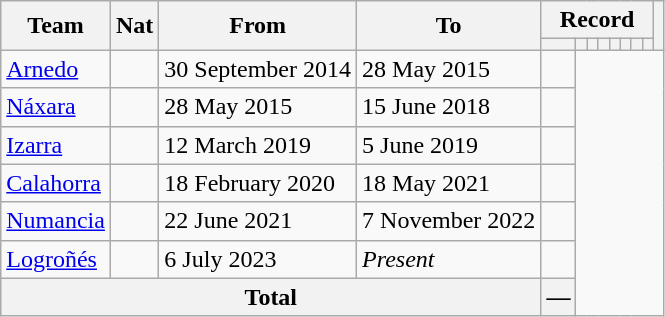<table class="wikitable" style="text-align: center">
<tr>
<th rowspan="2">Team</th>
<th rowspan="2">Nat</th>
<th rowspan="2">From</th>
<th rowspan="2">To</th>
<th colspan="8">Record</th>
<th rowspan=2></th>
</tr>
<tr>
<th></th>
<th></th>
<th></th>
<th></th>
<th></th>
<th></th>
<th></th>
<th></th>
</tr>
<tr>
<td align=left><a href='#'>Arnedo</a></td>
<td></td>
<td align=left>30 September 2014</td>
<td align=left>28 May 2015<br></td>
<td></td>
</tr>
<tr>
<td align=left><a href='#'>Náxara</a></td>
<td></td>
<td align=left>28 May 2015</td>
<td align=left>15 June 2018<br></td>
<td></td>
</tr>
<tr>
<td align=left><a href='#'>Izarra</a></td>
<td></td>
<td align=left>12 March 2019</td>
<td align=left>5 June 2019<br></td>
<td></td>
</tr>
<tr>
<td align=left><a href='#'>Calahorra</a></td>
<td></td>
<td align=left>18 February 2020</td>
<td align=left>18 May 2021<br></td>
<td></td>
</tr>
<tr>
<td align=left><a href='#'>Numancia</a></td>
<td></td>
<td align=left>22 June 2021</td>
<td align=left>7 November 2022<br></td>
<td></td>
</tr>
<tr>
<td align=left><a href='#'>Logroñés</a></td>
<td></td>
<td align=left>6 July 2023</td>
<td align=left><em>Present</em><br></td>
<td></td>
</tr>
<tr>
<th colspan="4">Total<br></th>
<th>—</th>
</tr>
</table>
